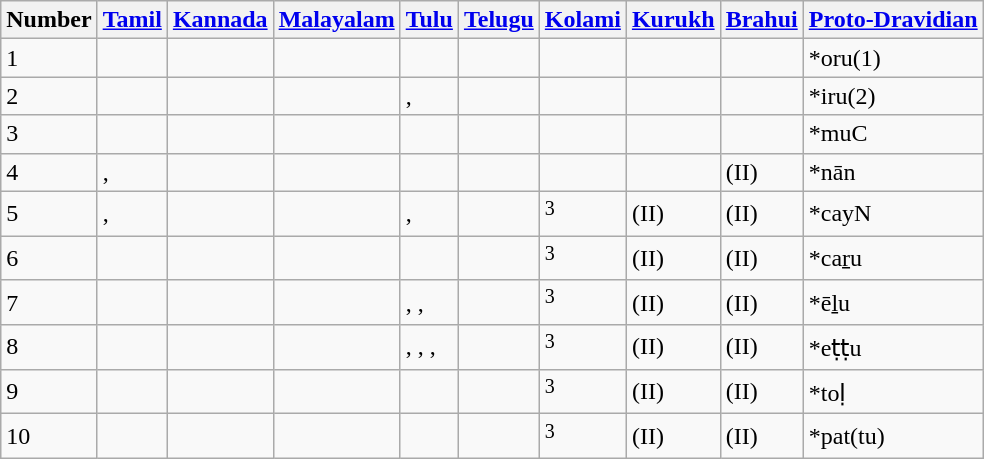<table class="wikitable">
<tr>
<th>Number</th>
<th><a href='#'>Tamil</a></th>
<th><a href='#'>Kannada</a></th>
<th><a href='#'>Malayalam</a></th>
<th><a href='#'>Tulu</a></th>
<th><a href='#'>Telugu</a></th>
<th><a href='#'>Kolami</a></th>
<th><a href='#'>Kurukh</a></th>
<th><a href='#'>Brahui</a></th>
<th><a href='#'>Proto-Dravidian</a></th>
</tr>
<tr>
<td>1</td>
<td></td>
<td></td>
<td></td>
<td></td>
<td></td>
<td></td>
<td></td>
<td></td>
<td>*oru(1)</td>
</tr>
<tr>
<td>2</td>
<td></td>
<td></td>
<td></td>
<td>, </td>
<td></td>
<td></td>
<td></td>
<td></td>
<td>*iru(2)</td>
</tr>
<tr>
<td>3</td>
<td></td>
<td></td>
<td></td>
<td></td>
<td></td>
<td></td>
<td></td>
<td></td>
<td>*muC</td>
</tr>
<tr>
<td>4</td>
<td>, </td>
<td></td>
<td></td>
<td></td>
<td></td>
<td></td>
<td></td>
<td> (II)</td>
<td>*nān</td>
</tr>
<tr>
<td>5</td>
<td>, </td>
<td></td>
<td></td>
<td>, </td>
<td></td>
<td> <sup>3</sup></td>
<td> (II)</td>
<td> (II)</td>
<td>*cayN</td>
</tr>
<tr>
<td>6</td>
<td></td>
<td></td>
<td></td>
<td></td>
<td></td>
<td> <sup>3</sup></td>
<td> (II)</td>
<td> (II)</td>
<td>*ca<u>r</u>u</td>
</tr>
<tr>
<td>7</td>
<td></td>
<td></td>
<td></td>
<td>, , </td>
<td></td>
<td> <sup>3</sup></td>
<td> (II)</td>
<td> (II)</td>
<td>*ē<u>l</u>u</td>
</tr>
<tr>
<td>8</td>
<td></td>
<td></td>
<td></td>
<td>, , , </td>
<td></td>
<td> <sup>3</sup></td>
<td> (II)</td>
<td> (II)</td>
<td>*eṭṭu</td>
</tr>
<tr>
<td>9</td>
<td></td>
<td></td>
<td></td>
<td></td>
<td></td>
<td> <sup>3</sup></td>
<td> (II)</td>
<td> (II)</td>
<td>*toḷ</td>
</tr>
<tr>
<td>10</td>
<td></td>
<td></td>
<td></td>
<td></td>
<td></td>
<td> <sup>3</sup></td>
<td> (II)</td>
<td> (II)</td>
<td>*pat(tu)</td>
</tr>
</table>
